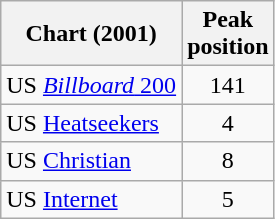<table class="wikitable">
<tr>
<th>Chart (2001)</th>
<th>Peak<br>position</th>
</tr>
<tr>
<td>US <a href='#'><em>Billboard</em> 200</a></td>
<td align="center">141</td>
</tr>
<tr>
<td>US <a href='#'>Heatseekers</a></td>
<td align="center">4</td>
</tr>
<tr>
<td>US <a href='#'>Christian</a></td>
<td align="center">8</td>
</tr>
<tr>
<td>US <a href='#'>Internet</a></td>
<td align="center">5</td>
</tr>
</table>
